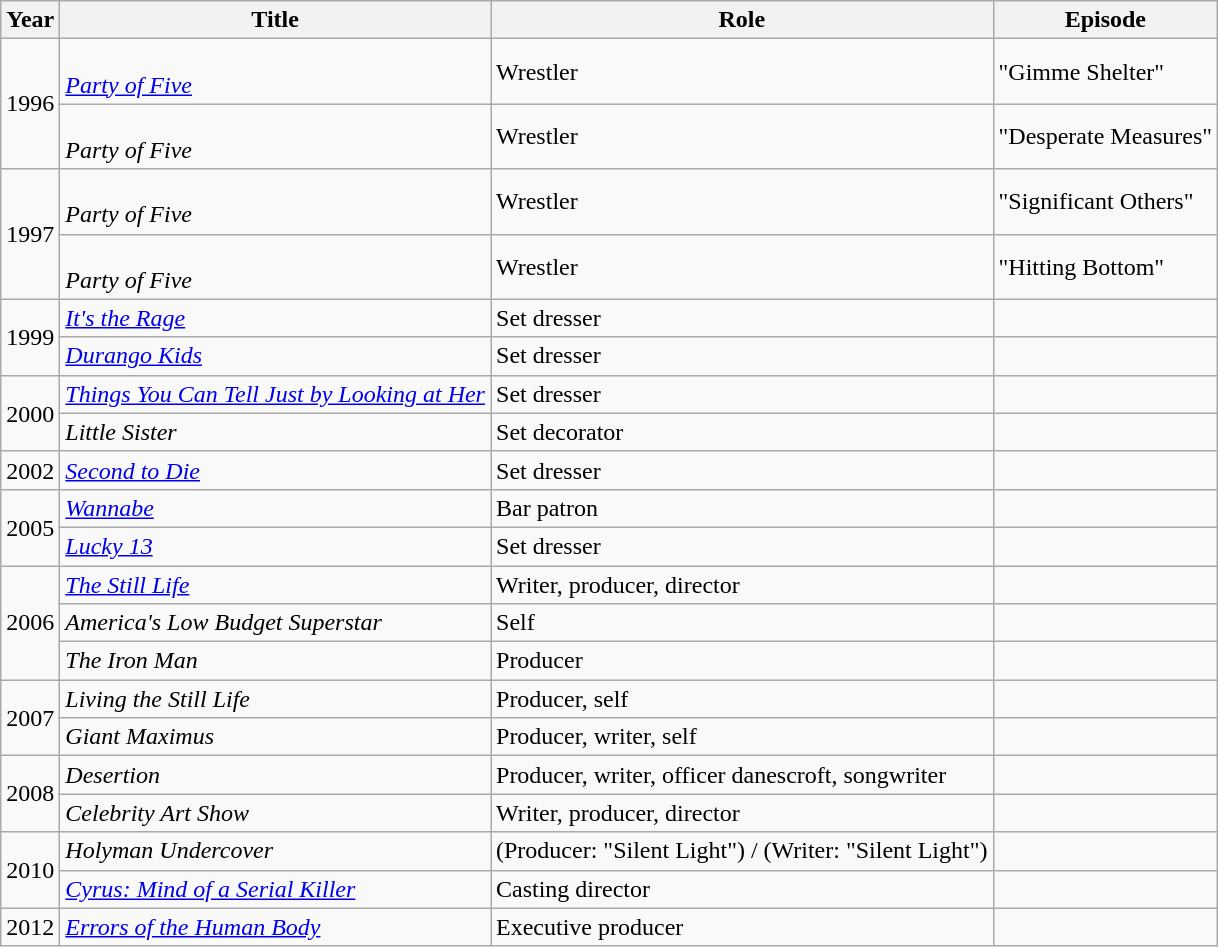<table class="wikitable sortable">
<tr>
<th>Year</th>
<th>Title</th>
<th>Role</th>
<th>Episode</th>
</tr>
<tr>
<td rowspan="2">1996</td>
<td><br><em><a href='#'>Party of Five</a></em></td>
<td>Wrestler</td>
<td>"Gimme Shelter"</td>
</tr>
<tr>
<td><br><em>Party of Five</em></td>
<td>Wrestler</td>
<td>"Desperate Measures"</td>
</tr>
<tr>
<td rowspan="2">1997</td>
<td><br><em>Party of Five</em></td>
<td>Wrestler</td>
<td>"Significant Others"</td>
</tr>
<tr>
<td><br><em>Party of Five</em></td>
<td>Wrestler</td>
<td>"Hitting Bottom"</td>
</tr>
<tr>
<td rowspan="2">1999</td>
<td><em><a href='#'>It's the Rage</a></em></td>
<td>Set dresser</td>
<td></td>
</tr>
<tr>
<td><em><a href='#'>Durango Kids</a></em></td>
<td>Set dresser</td>
<td></td>
</tr>
<tr>
<td rowspan="2">2000</td>
<td><em><a href='#'>Things You Can Tell Just by Looking at Her</a></em></td>
<td>Set dresser</td>
<td></td>
</tr>
<tr>
<td><em>Little Sister</em></td>
<td>Set decorator</td>
<td></td>
</tr>
<tr>
<td rowspan="1">2002</td>
<td><em><a href='#'>Second to Die</a></em></td>
<td>Set dresser</td>
<td></td>
</tr>
<tr>
<td rowspan="2">2005</td>
<td><em><a href='#'>Wannabe</a></em></td>
<td>Bar patron</td>
<td></td>
</tr>
<tr>
<td><em><a href='#'>Lucky 13</a></em></td>
<td>Set dresser</td>
<td></td>
</tr>
<tr>
<td rowspan="3">2006</td>
<td><em><a href='#'>The Still Life</a></em></td>
<td>Writer, producer, director</td>
<td></td>
</tr>
<tr>
<td><em>America's Low Budget Superstar</em></td>
<td>Self</td>
<td></td>
</tr>
<tr>
<td><em>The Iron Man</em></td>
<td>Producer</td>
<td></td>
</tr>
<tr>
<td rowspan="2">2007</td>
<td><em>Living the Still Life</em></td>
<td>Producer, self</td>
<td></td>
</tr>
<tr>
<td><em>Giant Maximus</em></td>
<td>Producer, writer, self</td>
<td></td>
</tr>
<tr>
<td rowspan="2">2008</td>
<td><em>Desertion</em></td>
<td>Producer, writer, officer danescroft, songwriter</td>
<td></td>
</tr>
<tr>
<td><em>Celebrity Art Show</em></td>
<td>Writer, producer, director</td>
<td></td>
</tr>
<tr>
<td rowspan="2">2010</td>
<td><em>Holyman Undercover</em></td>
<td>(Producer: "Silent Light") / (Writer: "Silent Light")</td>
<td></td>
</tr>
<tr>
<td><em><a href='#'>Cyrus: Mind of a Serial Killer</a></em></td>
<td>Casting director</td>
<td></td>
</tr>
<tr>
<td rowspan="1">2012</td>
<td><em><a href='#'>Errors of the Human Body</a></em></td>
<td>Executive producer</td>
<td></td>
</tr>
</table>
